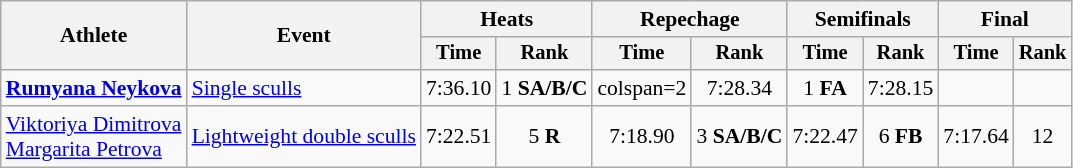<table class="wikitable" style="font-size:90%;">
<tr>
<th rowspan="2">Athlete</th>
<th rowspan="2">Event</th>
<th colspan="2">Heats</th>
<th colspan="2">Repechage</th>
<th colspan="2">Semifinals</th>
<th colspan="2">Final</th>
</tr>
<tr style="font-size:95%">
<th>Time</th>
<th>Rank</th>
<th>Time</th>
<th>Rank</th>
<th>Time</th>
<th>Rank</th>
<th>Time</th>
<th>Rank</th>
</tr>
<tr align=center>
<td align=left><strong><a href='#'>Rumyana Neykova</a></strong></td>
<td align=left><a href='#'>Single sculls</a></td>
<td>7:36.10</td>
<td>1 <strong>SA/B/C</strong></td>
<td>colspan=2 </td>
<td>7:28.34</td>
<td>1 <strong>FA</strong></td>
<td>7:28.15</td>
<td></td>
</tr>
<tr align=center>
<td align=left><a href='#'>Viktoriya Dimitrova</a><br><a href='#'>Margarita Petrova</a></td>
<td align=left><a href='#'>Lightweight double sculls</a></td>
<td>7:22.51</td>
<td>5 <strong>R</strong></td>
<td>7:18.90</td>
<td>3 <strong>SA/B/C</strong></td>
<td>7:22.47</td>
<td>6 <strong>FB</strong></td>
<td>7:17.64</td>
<td>12</td>
</tr>
</table>
